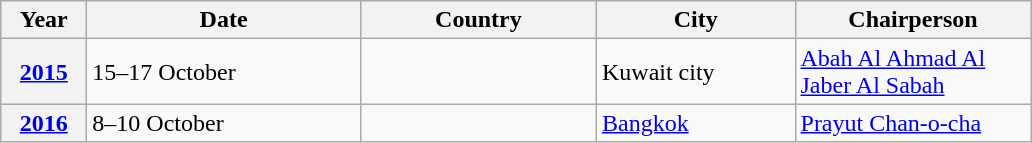<table class="wikitable">
<tr>
<th width=50px>Year</th>
<th width=175px>Date</th>
<th width=150px>Country</th>
<th width=125px>City</th>
<th width=150px>Chairperson</th>
</tr>
<tr>
<th><a href='#'>2015</a></th>
<td>15–17 October</td>
<td></td>
<td>Kuwait city</td>
<td><a href='#'>Abah Al Ahmad Al Jaber Al Sabah</a></td>
</tr>
<tr>
<th><a href='#'>2016</a></th>
<td>8–10 October</td>
<td></td>
<td><a href='#'>Bangkok</a></td>
<td><a href='#'>Prayut Chan-o-cha</a></td>
</tr>
</table>
